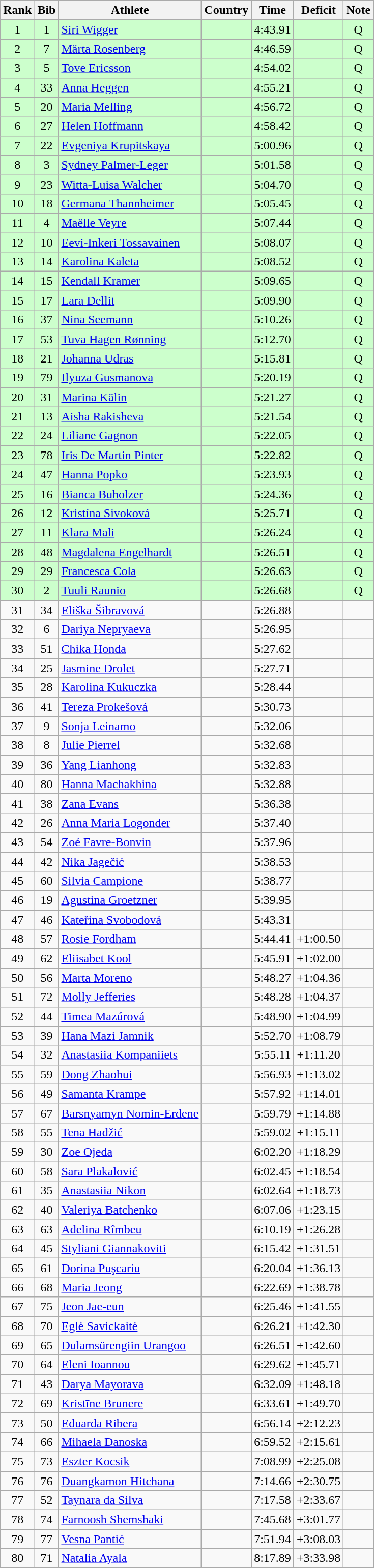<table class="wikitable sortable" style="text-align:center">
<tr>
<th>Rank</th>
<th>Bib</th>
<th>Athlete</th>
<th>Country</th>
<th>Time</th>
<th>Deficit</th>
<th>Note</th>
</tr>
<tr bgcolor=ccffcc>
<td>1</td>
<td>1</td>
<td align=left><a href='#'>Siri Wigger</a></td>
<td align=left></td>
<td>4:43.91</td>
<td></td>
<td>Q</td>
</tr>
<tr bgcolor=ccffcc>
<td>2</td>
<td>7</td>
<td align=left><a href='#'>Märta Rosenberg</a></td>
<td align=left></td>
<td>4:46.59</td>
<td></td>
<td>Q</td>
</tr>
<tr bgcolor=ccffcc>
<td>3</td>
<td>5</td>
<td align=left><a href='#'>Tove Ericsson</a></td>
<td align=left></td>
<td>4:54.02</td>
<td></td>
<td>Q</td>
</tr>
<tr bgcolor=ccffcc>
<td>4</td>
<td>33</td>
<td align=left><a href='#'>Anna Heggen</a></td>
<td align=left></td>
<td>4:55.21</td>
<td></td>
<td>Q</td>
</tr>
<tr bgcolor=ccffcc>
<td>5</td>
<td>20</td>
<td align=left><a href='#'>Maria Melling</a></td>
<td align=left></td>
<td>4:56.72</td>
<td></td>
<td>Q</td>
</tr>
<tr bgcolor=ccffcc>
<td>6</td>
<td>27</td>
<td align=left><a href='#'>Helen Hoffmann</a></td>
<td align=left></td>
<td>4:58.42</td>
<td></td>
<td>Q</td>
</tr>
<tr bgcolor=ccffcc>
<td>7</td>
<td>22</td>
<td align=left><a href='#'>Evgeniya Krupitskaya</a></td>
<td align=left></td>
<td>5:00.96</td>
<td></td>
<td>Q</td>
</tr>
<tr bgcolor=ccffcc>
<td>8</td>
<td>3</td>
<td align=left><a href='#'>Sydney Palmer-Leger</a></td>
<td align=left></td>
<td>5:01.58</td>
<td></td>
<td>Q</td>
</tr>
<tr bgcolor=ccffcc>
<td>9</td>
<td>23</td>
<td align=left><a href='#'>Witta-Luisa Walcher</a></td>
<td align=left></td>
<td>5:04.70</td>
<td></td>
<td>Q</td>
</tr>
<tr bgcolor=ccffcc>
<td>10</td>
<td>18</td>
<td align=left><a href='#'>Germana Thannheimer</a></td>
<td align=left></td>
<td>5:05.45</td>
<td></td>
<td>Q</td>
</tr>
<tr bgcolor=ccffcc>
<td>11</td>
<td>4</td>
<td align=left><a href='#'>Maëlle Veyre</a></td>
<td align=left></td>
<td>5:07.44</td>
<td></td>
<td>Q</td>
</tr>
<tr bgcolor=ccffcc>
<td>12</td>
<td>10</td>
<td align=left><a href='#'>Eevi-Inkeri Tossavainen</a></td>
<td align=left></td>
<td>5:08.07</td>
<td></td>
<td>Q</td>
</tr>
<tr bgcolor=ccffcc>
<td>13</td>
<td>14</td>
<td align=left><a href='#'>Karolina Kaleta</a></td>
<td align=left></td>
<td>5:08.52</td>
<td></td>
<td>Q</td>
</tr>
<tr bgcolor=ccffcc>
<td>14</td>
<td>15</td>
<td align=left><a href='#'>Kendall Kramer</a></td>
<td align=left></td>
<td>5:09.65</td>
<td></td>
<td>Q</td>
</tr>
<tr bgcolor=ccffcc>
<td>15</td>
<td>17</td>
<td align=left><a href='#'>Lara Dellit</a></td>
<td align=left></td>
<td>5:09.90</td>
<td></td>
<td>Q</td>
</tr>
<tr bgcolor=ccffcc>
<td>16</td>
<td>37</td>
<td align=left><a href='#'>Nina Seemann</a></td>
<td align=left></td>
<td>5:10.26</td>
<td></td>
<td>Q</td>
</tr>
<tr bgcolor=ccffcc>
<td>17</td>
<td>53</td>
<td align=left><a href='#'>Tuva Hagen Rønning</a></td>
<td align=left></td>
<td>5:12.70</td>
<td></td>
<td>Q</td>
</tr>
<tr bgcolor=ccffcc>
<td>18</td>
<td>21</td>
<td align=left><a href='#'>Johanna Udras</a></td>
<td align=left></td>
<td>5:15.81</td>
<td></td>
<td>Q</td>
</tr>
<tr bgcolor=ccffcc>
<td>19</td>
<td>79</td>
<td align=left><a href='#'>Ilyuza Gusmanova</a></td>
<td align=left></td>
<td>5:20.19</td>
<td></td>
<td>Q</td>
</tr>
<tr bgcolor=ccffcc>
<td>20</td>
<td>31</td>
<td align=left><a href='#'>Marina Kälin</a></td>
<td align=left></td>
<td>5:21.27</td>
<td></td>
<td>Q</td>
</tr>
<tr bgcolor=ccffcc>
<td>21</td>
<td>13</td>
<td align=left><a href='#'>Aisha Rakisheva</a></td>
<td align=left></td>
<td>5:21.54</td>
<td></td>
<td>Q</td>
</tr>
<tr bgcolor=ccffcc>
<td>22</td>
<td>24</td>
<td align=left><a href='#'>Liliane Gagnon</a></td>
<td align=left></td>
<td>5:22.05</td>
<td></td>
<td>Q</td>
</tr>
<tr bgcolor=ccffcc>
<td>23</td>
<td>78</td>
<td align=left><a href='#'>Iris De Martin Pinter</a></td>
<td align=left></td>
<td>5:22.82</td>
<td></td>
<td>Q</td>
</tr>
<tr bgcolor=ccffcc>
<td>24</td>
<td>47</td>
<td align=left><a href='#'>Hanna Popko</a></td>
<td align=left></td>
<td>5:23.93</td>
<td></td>
<td>Q</td>
</tr>
<tr bgcolor=ccffcc>
<td>25</td>
<td>16</td>
<td align=left><a href='#'>Bianca Buholzer</a></td>
<td align=left></td>
<td>5:24.36</td>
<td></td>
<td>Q</td>
</tr>
<tr bgcolor=ccffcc>
<td>26</td>
<td>12</td>
<td align=left><a href='#'>Kristína Sivoková</a></td>
<td align=left></td>
<td>5:25.71</td>
<td></td>
<td>Q</td>
</tr>
<tr bgcolor=ccffcc>
<td>27</td>
<td>11</td>
<td align=left><a href='#'>Klara Mali</a></td>
<td align=left></td>
<td>5:26.24</td>
<td></td>
<td>Q</td>
</tr>
<tr bgcolor=ccffcc>
<td>28</td>
<td>48</td>
<td align=left><a href='#'>Magdalena Engelhardt</a></td>
<td align=left></td>
<td>5:26.51</td>
<td></td>
<td>Q</td>
</tr>
<tr bgcolor=ccffcc>
<td>29</td>
<td>29</td>
<td align=left><a href='#'>Francesca Cola</a></td>
<td align=left></td>
<td>5:26.63</td>
<td></td>
<td>Q</td>
</tr>
<tr bgcolor=ccffcc>
<td>30</td>
<td>2</td>
<td align=left><a href='#'>Tuuli Raunio</a></td>
<td align=left></td>
<td>5:26.68</td>
<td></td>
<td>Q</td>
</tr>
<tr>
<td>31</td>
<td>34</td>
<td align=left><a href='#'>Eliška Šibravová</a></td>
<td align=left></td>
<td>5:26.88</td>
<td></td>
<td></td>
</tr>
<tr>
<td>32</td>
<td>6</td>
<td align=left><a href='#'>Dariya Nepryaeva</a></td>
<td align=left></td>
<td>5:26.95</td>
<td></td>
<td></td>
</tr>
<tr>
<td>33</td>
<td>51</td>
<td align=left><a href='#'>Chika Honda</a></td>
<td align=left></td>
<td>5:27.62</td>
<td></td>
<td></td>
</tr>
<tr>
<td>34</td>
<td>25</td>
<td align=left><a href='#'>Jasmine Drolet</a></td>
<td align=left></td>
<td>5:27.71</td>
<td></td>
<td></td>
</tr>
<tr>
<td>35</td>
<td>28</td>
<td align=left><a href='#'>Karolina Kukuczka</a></td>
<td align=left></td>
<td>5:28.44</td>
<td></td>
<td></td>
</tr>
<tr>
<td>36</td>
<td>41</td>
<td align=left><a href='#'>Tereza Prokešová</a></td>
<td align=left></td>
<td>5:30.73</td>
<td></td>
<td></td>
</tr>
<tr>
<td>37</td>
<td>9</td>
<td align=left><a href='#'>Sonja Leinamo</a></td>
<td align=left></td>
<td>5:32.06</td>
<td></td>
<td></td>
</tr>
<tr>
<td>38</td>
<td>8</td>
<td align=left><a href='#'>Julie Pierrel</a></td>
<td align=left></td>
<td>5:32.68</td>
<td></td>
<td></td>
</tr>
<tr>
<td>39</td>
<td>36</td>
<td align=left><a href='#'>Yang Lianhong</a></td>
<td align=left></td>
<td>5:32.83</td>
<td></td>
<td></td>
</tr>
<tr>
<td>40</td>
<td>80</td>
<td align=left><a href='#'>Hanna Machakhina</a></td>
<td align=left></td>
<td>5:32.88</td>
<td></td>
<td></td>
</tr>
<tr>
<td>41</td>
<td>38</td>
<td align=left><a href='#'>Zana Evans</a></td>
<td align=left></td>
<td>5:36.38</td>
<td></td>
<td></td>
</tr>
<tr>
<td>42</td>
<td>26</td>
<td align=left><a href='#'>Anna Maria Logonder</a></td>
<td align=left></td>
<td>5:37.40</td>
<td></td>
<td></td>
</tr>
<tr>
<td>43</td>
<td>54</td>
<td align=left><a href='#'>Zoé Favre-Bonvin</a></td>
<td align=left></td>
<td>5:37.96</td>
<td></td>
<td></td>
</tr>
<tr>
<td>44</td>
<td>42</td>
<td align=left><a href='#'>Nika Jagečić</a></td>
<td align=left></td>
<td>5:38.53</td>
<td></td>
<td></td>
</tr>
<tr>
<td>45</td>
<td>60</td>
<td align=left><a href='#'>Silvia Campione</a></td>
<td align=left></td>
<td>5:38.77</td>
<td></td>
<td></td>
</tr>
<tr>
<td>46</td>
<td>19</td>
<td align=left><a href='#'>Agustina Groetzner</a></td>
<td align=left></td>
<td>5:39.95</td>
<td></td>
<td></td>
</tr>
<tr>
<td>47</td>
<td>46</td>
<td align=left><a href='#'>Kateřina Svobodová</a></td>
<td align=left></td>
<td>5:43.31</td>
<td></td>
<td></td>
</tr>
<tr>
<td>48</td>
<td>57</td>
<td align=left><a href='#'>Rosie Fordham</a></td>
<td align=left></td>
<td>5:44.41</td>
<td>+1:00.50</td>
<td></td>
</tr>
<tr>
<td>49</td>
<td>62</td>
<td align=left><a href='#'>Eliisabet Kool</a></td>
<td align=left></td>
<td>5:45.91</td>
<td>+1:02.00</td>
<td></td>
</tr>
<tr>
<td>50</td>
<td>56</td>
<td align=left><a href='#'>Marta Moreno</a></td>
<td align=left></td>
<td>5:48.27</td>
<td>+1:04.36</td>
<td></td>
</tr>
<tr>
<td>51</td>
<td>72</td>
<td align=left><a href='#'>Molly Jefferies</a></td>
<td align=left></td>
<td>5:48.28</td>
<td>+1:04.37</td>
<td></td>
</tr>
<tr>
<td>52</td>
<td>44</td>
<td align=left><a href='#'>Timea Mazúrová</a></td>
<td align=left></td>
<td>5:48.90</td>
<td>+1:04.99</td>
<td></td>
</tr>
<tr>
<td>53</td>
<td>39</td>
<td align=left><a href='#'>Hana Mazi Jamnik</a></td>
<td align=left></td>
<td>5:52.70</td>
<td>+1:08.79</td>
<td></td>
</tr>
<tr>
<td>54</td>
<td>32</td>
<td align=left><a href='#'>Anastasiia Kompaniiets</a></td>
<td align=left></td>
<td>5:55.11</td>
<td>+1:11.20</td>
<td></td>
</tr>
<tr>
<td>55</td>
<td>59</td>
<td align=left><a href='#'>Dong Zhaohui</a></td>
<td align=left></td>
<td>5:56.93</td>
<td>+1:13.02</td>
<td></td>
</tr>
<tr>
<td>56</td>
<td>49</td>
<td align=left><a href='#'>Samanta Krampe</a></td>
<td align=left></td>
<td>5:57.92</td>
<td>+1:14.01</td>
<td></td>
</tr>
<tr>
<td>57</td>
<td>67</td>
<td align=left><a href='#'>Barsnyamyn Nomin-Erdene</a></td>
<td align=left></td>
<td>5:59.79</td>
<td>+1:14.88</td>
<td></td>
</tr>
<tr>
<td>58</td>
<td>55</td>
<td align=left><a href='#'>Tena Hadžić</a></td>
<td align=left></td>
<td>5:59.02</td>
<td>+1:15.11</td>
<td></td>
</tr>
<tr>
<td>59</td>
<td>30</td>
<td align=left><a href='#'>Zoe Ojeda</a></td>
<td align=left></td>
<td>6:02.20</td>
<td>+1:18.29</td>
<td></td>
</tr>
<tr>
<td>60</td>
<td>58</td>
<td align=left><a href='#'>Sara Plakalović</a></td>
<td align=left></td>
<td>6:02.45</td>
<td>+1:18.54</td>
<td></td>
</tr>
<tr>
<td>61</td>
<td>35</td>
<td align=left><a href='#'>Anastasiia Nikon</a></td>
<td align=left></td>
<td>6:02.64</td>
<td>+1:18.73</td>
<td></td>
</tr>
<tr>
<td>62</td>
<td>40</td>
<td align=left><a href='#'>Valeriya Batchenko</a></td>
<td align=left></td>
<td>6:07.06</td>
<td>+1:23.15</td>
<td></td>
</tr>
<tr>
<td>63</td>
<td>63</td>
<td align=left><a href='#'>Adelina Rîmbeu</a></td>
<td align=left></td>
<td>6:10.19</td>
<td>+1:26.28</td>
<td></td>
</tr>
<tr>
<td>64</td>
<td>45</td>
<td align=left><a href='#'>Styliani Giannakoviti</a></td>
<td align=left></td>
<td>6:15.42</td>
<td>+1:31.51</td>
<td></td>
</tr>
<tr>
<td>65</td>
<td>61</td>
<td align=left><a href='#'>Dorina Puşcariu</a></td>
<td align=left></td>
<td>6:20.04</td>
<td>+1:36.13</td>
<td></td>
</tr>
<tr>
<td>66</td>
<td>68</td>
<td align=left><a href='#'>Maria Jeong</a></td>
<td align=left></td>
<td>6:22.69</td>
<td>+1:38.78</td>
<td></td>
</tr>
<tr>
<td>67</td>
<td>75</td>
<td align=left><a href='#'>Jeon Jae-eun</a></td>
<td align=left></td>
<td>6:25.46</td>
<td>+1:41.55</td>
<td></td>
</tr>
<tr>
<td>68</td>
<td>70</td>
<td align=left><a href='#'>Eglė Savickaitė</a></td>
<td align=left></td>
<td>6:26.21</td>
<td>+1:42.30</td>
<td></td>
</tr>
<tr>
<td>69</td>
<td>65</td>
<td align=left><a href='#'>Dulamsürengiin Urangoo</a></td>
<td align=left></td>
<td>6:26.51</td>
<td>+1:42.60</td>
<td></td>
</tr>
<tr>
<td>70</td>
<td>64</td>
<td align=left><a href='#'>Eleni Ioannou</a></td>
<td align=left></td>
<td>6:29.62</td>
<td>+1:45.71</td>
<td></td>
</tr>
<tr>
<td>71</td>
<td>43</td>
<td align=left><a href='#'>Darya Mayorava</a></td>
<td align=left></td>
<td>6:32.09</td>
<td>+1:48.18</td>
<td></td>
</tr>
<tr>
<td>72</td>
<td>69</td>
<td align=left><a href='#'>Kristīne Brunere</a></td>
<td align=left></td>
<td>6:33.61</td>
<td>+1:49.70</td>
<td></td>
</tr>
<tr>
<td>73</td>
<td>50</td>
<td align=left><a href='#'>Eduarda Ribera</a></td>
<td align=left></td>
<td>6:56.14</td>
<td>+2:12.23</td>
<td></td>
</tr>
<tr>
<td>74</td>
<td>66</td>
<td align=left><a href='#'>Mihaela Danoska</a></td>
<td align=left></td>
<td>6:59.52</td>
<td>+2:15.61</td>
<td></td>
</tr>
<tr>
<td>75</td>
<td>73</td>
<td align=left><a href='#'>Eszter Kocsik</a></td>
<td align=left></td>
<td>7:08.99</td>
<td>+2:25.08</td>
<td></td>
</tr>
<tr>
<td>76</td>
<td>76</td>
<td align=left><a href='#'>Duangkamon Hitchana</a></td>
<td align=left></td>
<td>7:14.66</td>
<td>+2:30.75</td>
<td></td>
</tr>
<tr>
<td>77</td>
<td>52</td>
<td align=left><a href='#'>Taynara da Silva</a></td>
<td align=left></td>
<td>7:17.58</td>
<td>+2:33.67</td>
<td></td>
</tr>
<tr>
<td>78</td>
<td>74</td>
<td align=left><a href='#'>Farnoosh Shemshaki</a></td>
<td align=left></td>
<td>7:45.68</td>
<td>+3:01.77</td>
<td></td>
</tr>
<tr>
<td>79</td>
<td>77</td>
<td align=left><a href='#'>Vesna Pantić</a></td>
<td align=left></td>
<td>7:51.94</td>
<td>+3:08.03</td>
<td></td>
</tr>
<tr>
<td>80</td>
<td>71</td>
<td align=left><a href='#'>Natalia Ayala</a></td>
<td align=left></td>
<td>8:17.89</td>
<td>+3:33.98</td>
<td></td>
</tr>
</table>
